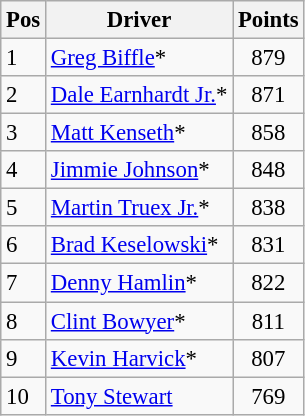<table class="wikitable " style="font-size: 95%;">
<tr>
<th>Pos</th>
<th>Driver</th>
<th>Points</th>
</tr>
<tr>
<td>1</td>
<td><a href='#'>Greg Biffle</a>*</td>
<td style="text-align:center;">879</td>
</tr>
<tr>
<td>2</td>
<td><a href='#'>Dale Earnhardt Jr.</a>*</td>
<td style="text-align:center;">871</td>
</tr>
<tr>
<td>3</td>
<td><a href='#'>Matt Kenseth</a>*</td>
<td style="text-align:center;">858</td>
</tr>
<tr>
<td>4</td>
<td><a href='#'>Jimmie Johnson</a>*</td>
<td style="text-align:center;">848</td>
</tr>
<tr>
<td>5</td>
<td><a href='#'>Martin Truex Jr.</a>*</td>
<td style="text-align:center;">838</td>
</tr>
<tr>
<td>6</td>
<td><a href='#'>Brad Keselowski</a>*</td>
<td style="text-align:center;">831</td>
</tr>
<tr>
<td>7</td>
<td><a href='#'>Denny Hamlin</a>*</td>
<td style="text-align:center;">822</td>
</tr>
<tr>
<td>8</td>
<td><a href='#'>Clint Bowyer</a>*</td>
<td style="text-align:center;">811</td>
</tr>
<tr>
<td>9</td>
<td><a href='#'>Kevin Harvick</a>*</td>
<td style="text-align:center;">807</td>
</tr>
<tr>
<td>10</td>
<td><a href='#'>Tony Stewart</a></td>
<td style="text-align:center;">769</td>
</tr>
</table>
